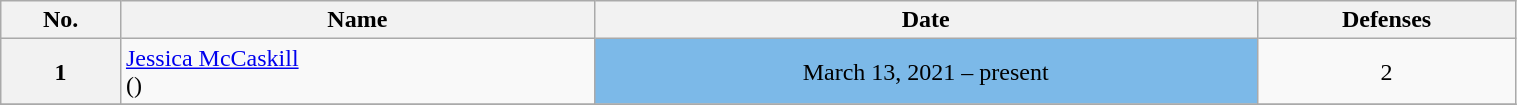<table class="wikitable sortable" style="width:80%;">
<tr>
<th>No.</th>
<th>Name</th>
<th>Date</th>
<th>Defenses</th>
</tr>
<tr align=center>
<th>1</th>
<td align=left> <a href='#'>Jessica McCaskill</a><br>()</td>
<td style="background:#7CB9E8;">March 13, 2021 – present</td>
<td>2</td>
</tr>
<tr>
</tr>
</table>
